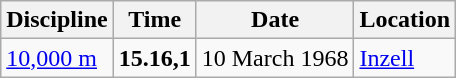<table class='wikitable'>
<tr>
<th>Discipline</th>
<th>Time</th>
<th>Date</th>
<th>Location</th>
</tr>
<tr>
<td><a href='#'>10,000 m</a></td>
<td><strong>15.16,1</strong></td>
<td>10 March 1968</td>
<td align=left><a href='#'>Inzell</a></td>
</tr>
</table>
